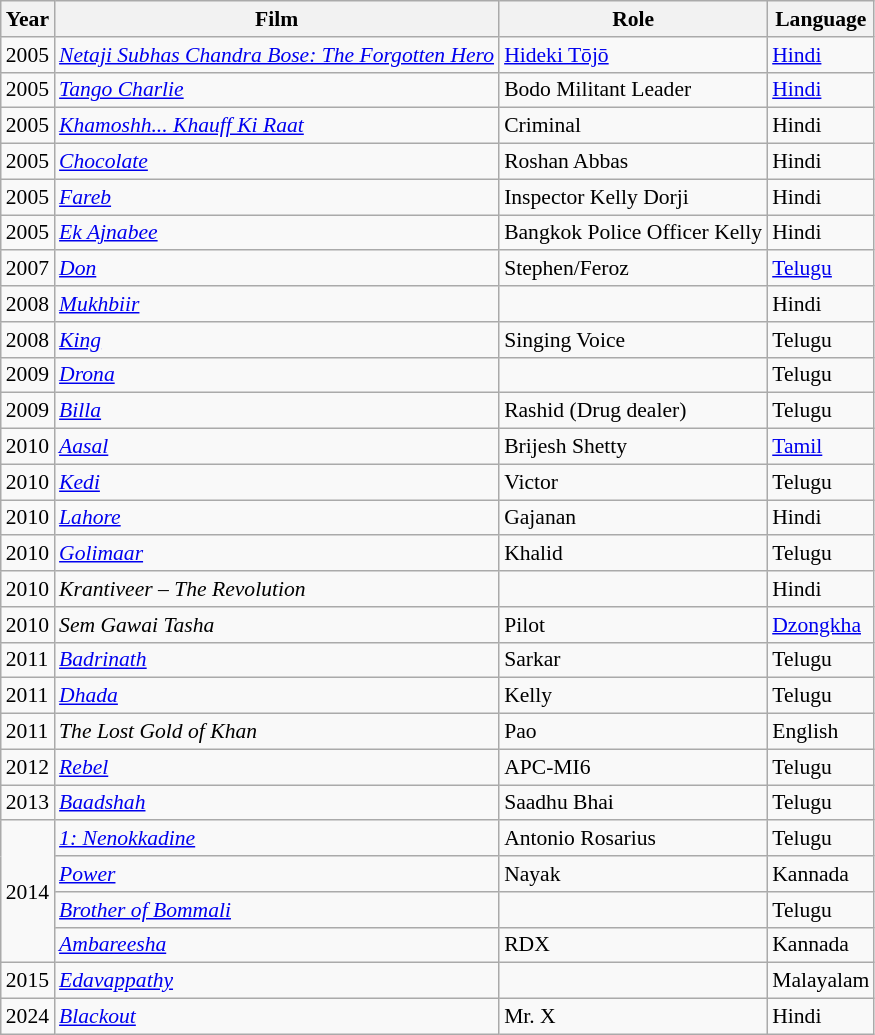<table class="wikitable sortable" style="font-size:90%;">
<tr>
<th>Year</th>
<th>Film</th>
<th>Role</th>
<th>Language</th>
</tr>
<tr>
<td>2005</td>
<td><em><a href='#'>Netaji Subhas Chandra Bose: The Forgotten Hero</a></em></td>
<td><a href='#'>Hideki Tōjō</a></td>
<td><a href='#'>Hindi</a></td>
</tr>
<tr>
<td>2005</td>
<td><em><a href='#'>Tango Charlie</a></em></td>
<td>Bodo Militant Leader</td>
<td><a href='#'>Hindi</a></td>
</tr>
<tr>
<td>2005</td>
<td><em><a href='#'>Khamoshh... Khauff Ki Raat</a></em></td>
<td>Criminal</td>
<td>Hindi</td>
</tr>
<tr>
<td>2005</td>
<td><em><a href='#'>Chocolate</a></em></td>
<td>Roshan Abbas</td>
<td>Hindi</td>
</tr>
<tr>
<td>2005</td>
<td><em><a href='#'>Fareb</a></em></td>
<td>Inspector Kelly Dorji</td>
<td>Hindi</td>
</tr>
<tr>
<td>2005</td>
<td><em><a href='#'>Ek Ajnabee</a></em></td>
<td>Bangkok Police Officer Kelly</td>
<td>Hindi</td>
</tr>
<tr>
<td>2007</td>
<td><em><a href='#'>Don</a></em></td>
<td>Stephen/Feroz</td>
<td><a href='#'>Telugu</a></td>
</tr>
<tr>
<td>2008</td>
<td><em><a href='#'>Mukhbiir</a></em></td>
<td></td>
<td>Hindi</td>
</tr>
<tr>
<td>2008</td>
<td><em><a href='#'>King</a></em></td>
<td>Singing Voice</td>
<td>Telugu</td>
</tr>
<tr>
<td>2009</td>
<td><em><a href='#'>Drona</a></em></td>
<td></td>
<td>Telugu</td>
</tr>
<tr>
<td>2009</td>
<td><em><a href='#'>Billa</a></em></td>
<td>Rashid (Drug dealer)</td>
<td>Telugu</td>
</tr>
<tr>
<td>2010</td>
<td><em><a href='#'>Aasal</a></em></td>
<td>Brijesh Shetty</td>
<td><a href='#'>Tamil</a></td>
</tr>
<tr>
<td>2010</td>
<td><em><a href='#'>Kedi</a></em></td>
<td>Victor</td>
<td>Telugu</td>
</tr>
<tr>
<td>2010</td>
<td><em><a href='#'>Lahore</a></em></td>
<td>Gajanan</td>
<td>Hindi</td>
</tr>
<tr>
<td>2010</td>
<td><em><a href='#'>Golimaar</a></em></td>
<td>Khalid</td>
<td>Telugu</td>
</tr>
<tr>
<td>2010</td>
<td><em>Krantiveer – The Revolution</em></td>
<td></td>
<td>Hindi</td>
</tr>
<tr>
<td>2010</td>
<td><em>Sem Gawai Tasha</em></td>
<td>Pilot</td>
<td><a href='#'>Dzongkha</a></td>
</tr>
<tr>
<td>2011</td>
<td><em><a href='#'>Badrinath</a></em></td>
<td>Sarkar</td>
<td>Telugu</td>
</tr>
<tr>
<td>2011</td>
<td><em><a href='#'>Dhada</a></em></td>
<td>Kelly</td>
<td>Telugu</td>
</tr>
<tr>
<td>2011</td>
<td><em>The Lost Gold of Khan</em></td>
<td>Pao</td>
<td>English</td>
</tr>
<tr>
<td>2012</td>
<td><em><a href='#'>Rebel</a></em></td>
<td>APC-MI6</td>
<td>Telugu</td>
</tr>
<tr>
<td>2013</td>
<td><em><a href='#'>Baadshah</a></em></td>
<td>Saadhu Bhai</td>
<td>Telugu</td>
</tr>
<tr>
<td rowspan="4">2014</td>
<td><em><a href='#'>1: Nenokkadine</a></em></td>
<td>Antonio Rosarius</td>
<td>Telugu</td>
</tr>
<tr>
<td><em><a href='#'>Power</a></em></td>
<td>Nayak</td>
<td>Kannada</td>
</tr>
<tr>
<td><em><a href='#'>Brother of Bommali</a></em></td>
<td></td>
<td>Telugu</td>
</tr>
<tr>
<td><em><a href='#'>Ambareesha</a></em></td>
<td>RDX</td>
<td>Kannada</td>
</tr>
<tr>
<td>2015</td>
<td><em><a href='#'>Edavappathy</a></em></td>
<td></td>
<td>Malayalam</td>
</tr>
<tr>
<td>2024</td>
<td><em><a href='#'>Blackout</a></em></td>
<td>Mr. X</td>
<td>Hindi</td>
</tr>
</table>
